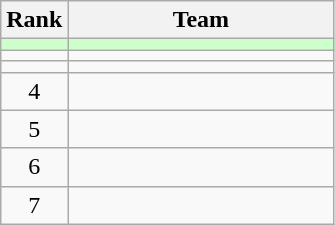<table class="wikitable">
<tr>
<th>Rank</th>
<th width=170>Team</th>
</tr>
<tr bgcolor=#ccffcc>
<td align=center></td>
<td></td>
</tr>
<tr>
<td align=center></td>
<td></td>
</tr>
<tr>
<td align=center></td>
<td></td>
</tr>
<tr>
<td align=center>4</td>
<td></td>
</tr>
<tr>
<td align=center>5</td>
<td></td>
</tr>
<tr>
<td align=center>6</td>
<td></td>
</tr>
<tr>
<td align=center>7</td>
<td></td>
</tr>
</table>
